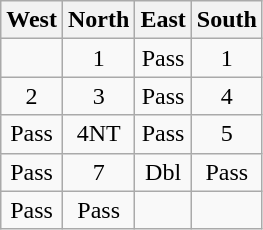<table class="wikitable" style="float:left; margin-top:10px; margin-right:10px;">
<tr>
<th>West</th>
<th>North</th>
<th>East</th>
<th>South</th>
</tr>
<tr align=center>
<td></td>
<td>1</td>
<td>Pass</td>
<td>1</td>
</tr>
<tr align=center>
<td>2</td>
<td>3</td>
<td>Pass</td>
<td>4</td>
</tr>
<tr align=center>
<td>Pass</td>
<td>4NT</td>
<td>Pass</td>
<td>5</td>
</tr>
<tr align=center>
<td>Pass</td>
<td>7</td>
<td>Dbl</td>
<td>Pass</td>
</tr>
<tr align=center>
<td>Pass</td>
<td>Pass</td>
<td></td>
<td></td>
</tr>
</table>
